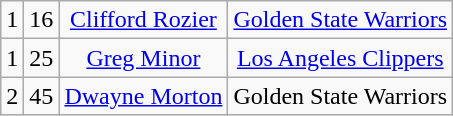<table class="wikitable">
<tr style="text-align:center;" bgcolor="">
<td>1</td>
<td>16</td>
<td><a href='#'>Clifford Rozier</a></td>
<td><a href='#'>Golden State Warriors</a></td>
</tr>
<tr style="text-align:center;" bgcolor="">
<td>1</td>
<td>25</td>
<td><a href='#'>Greg Minor</a></td>
<td><a href='#'>Los Angeles Clippers</a></td>
</tr>
<tr style="text-align:center;" bgcolor="">
<td>2</td>
<td>45</td>
<td><a href='#'>Dwayne Morton</a></td>
<td>Golden State Warriors</td>
</tr>
</table>
